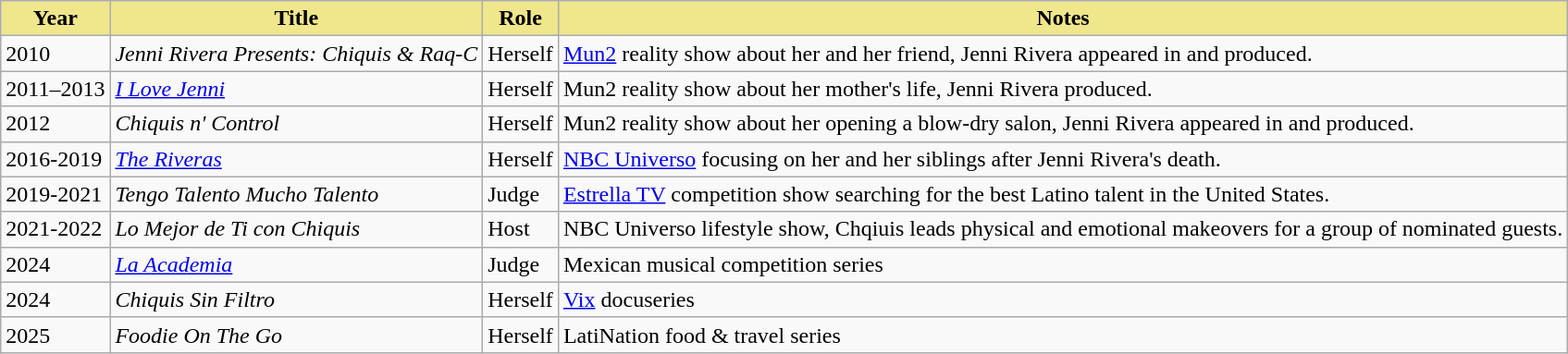<table class="wikitable">
<tr>
<td style="background:Khaki; color:black" align=center><strong>Year</strong></td>
<td style="background:Khaki; color:black" align=center><strong>Title</strong></td>
<td style="background:Khaki; color:black" align=center><strong>Role</strong></td>
<td style="background:Khaki; color:black" align=center class="unsortable"><strong>Notes</strong></td>
</tr>
<tr>
<td>2010</td>
<td><em>Jenni Rivera Presents: Chiquis & Raq-C</em></td>
<td>Herself</td>
<td><a href='#'>Mun2</a> reality show about her and her friend, Jenni Rivera appeared in and produced.</td>
</tr>
<tr>
<td>2011–2013</td>
<td><em><a href='#'>I Love Jenni</a></em></td>
<td>Herself</td>
<td>Mun2 reality show about her mother's life, Jenni Rivera produced.</td>
</tr>
<tr>
<td>2012</td>
<td><em>Chiquis n' Control</em></td>
<td>Herself</td>
<td>Mun2 reality show about her opening a blow-dry salon, Jenni Rivera appeared in and produced.</td>
</tr>
<tr>
<td>2016-2019</td>
<td><em><a href='#'>The Riveras</a></em></td>
<td>Herself</td>
<td><a href='#'>NBC Universo</a> focusing on her and her siblings after Jenni Rivera's death.</td>
</tr>
<tr>
<td>2019-2021</td>
<td><em>Tengo Talento Mucho Talento</em></td>
<td>Judge</td>
<td><a href='#'>Estrella TV</a> competition show searching for the best Latino talent in the United States.</td>
</tr>
<tr>
<td>2021-2022</td>
<td><em>Lo Mejor de Ti con Chiquis</em></td>
<td>Host</td>
<td>NBC Universo lifestyle show, Chqiuis leads physical and emotional makeovers for a group of nominated guests.</td>
</tr>
<tr>
<td>2024</td>
<td><em><a href='#'>La Academia</a></em></td>
<td>Judge</td>
<td>Mexican musical competition series</td>
</tr>
<tr>
<td>2024</td>
<td><em>Chiquis Sin Filtro</em></td>
<td>Herself</td>
<td><a href='#'>Vix</a> docuseries</td>
</tr>
<tr>
<td>2025</td>
<td><em>Foodie On The Go</em></td>
<td>Herself</td>
<td>LatiNation food & travel series</td>
</tr>
</table>
